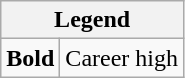<table class="wikitable">
<tr>
<th colspan="2">Legend</th>
</tr>
<tr>
<td><strong>Bold</strong></td>
<td>Career high</td>
</tr>
</table>
